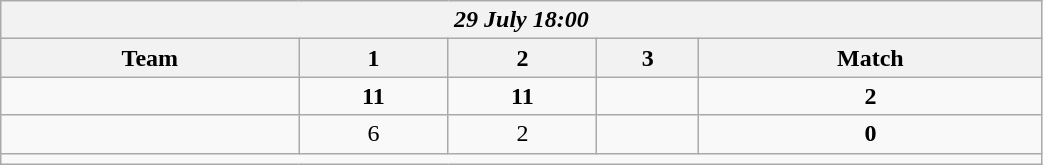<table class=wikitable style="text-align:center; width: 55%">
<tr>
<th colspan=10><em>29 July 18:00</em></th>
</tr>
<tr>
<th>Team</th>
<th>1</th>
<th>2</th>
<th>3</th>
<th>Match</th>
</tr>
<tr>
<td align=left><strong><br></strong></td>
<td><strong>11</strong></td>
<td><strong>11</strong></td>
<td></td>
<td><strong>2</strong></td>
</tr>
<tr>
<td align=left><br></td>
<td>6</td>
<td>2</td>
<td></td>
<td><strong>0</strong></td>
</tr>
<tr>
<td colspan=10></td>
</tr>
</table>
